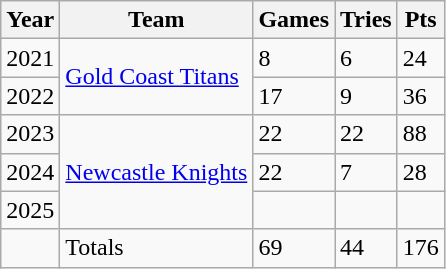<table class="wikitable">
<tr>
<th>Year</th>
<th>Team</th>
<th>Games</th>
<th>Tries</th>
<th>Pts</th>
</tr>
<tr>
<td>2021</td>
<td rowspan="2"> <a href='#'>Gold Coast Titans</a></td>
<td>8</td>
<td>6</td>
<td>24</td>
</tr>
<tr>
<td>2022</td>
<td>17</td>
<td>9</td>
<td>36</td>
</tr>
<tr>
<td>2023</td>
<td rowspan="3"> <a href='#'>Newcastle Knights</a></td>
<td>22</td>
<td>22</td>
<td>88</td>
</tr>
<tr>
<td>2024</td>
<td>22</td>
<td>7</td>
<td>28</td>
</tr>
<tr>
<td>2025</td>
<td></td>
<td></td>
<td></td>
</tr>
<tr>
<td></td>
<td>Totals</td>
<td>69</td>
<td>44</td>
<td>176</td>
</tr>
</table>
